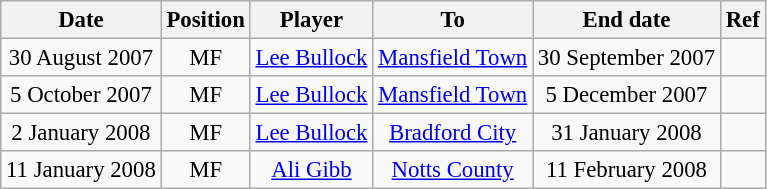<table class="wikitable" style="font-size: 95%; text-align: center;">
<tr>
<th>Date</th>
<th>Position</th>
<th>Player</th>
<th>To</th>
<th>End date</th>
<th>Ref</th>
</tr>
<tr>
<td>30 August 2007</td>
<td>MF</td>
<td><a href='#'>Lee Bullock</a></td>
<td><a href='#'>Mansfield Town</a></td>
<td>30 September 2007</td>
<td></td>
</tr>
<tr>
<td>5 October 2007</td>
<td>MF</td>
<td><a href='#'>Lee Bullock</a></td>
<td><a href='#'>Mansfield Town</a></td>
<td>5 December 2007</td>
<td></td>
</tr>
<tr>
<td>2 January 2008</td>
<td>MF</td>
<td><a href='#'>Lee Bullock</a></td>
<td><a href='#'>Bradford City</a></td>
<td>31 January 2008</td>
<td></td>
</tr>
<tr>
<td>11 January 2008</td>
<td>MF</td>
<td><a href='#'>Ali Gibb</a></td>
<td><a href='#'>Notts County</a></td>
<td>11 February 2008</td>
<td></td>
</tr>
</table>
